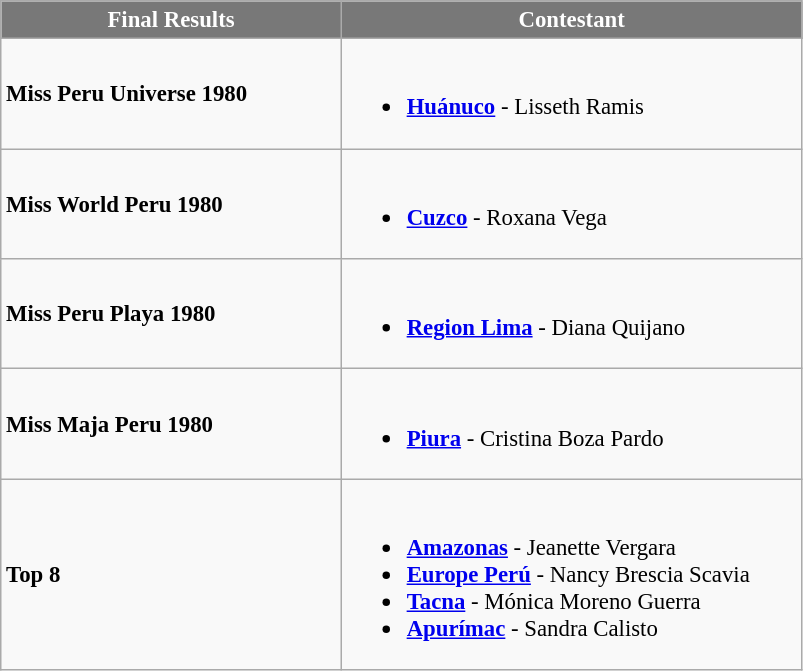<table class="wikitable sortable" style="font-size: 95%;">
<tr>
<th width="220" style="background-color:#787878;color:#FFFFFF;">Final Results</th>
<th width="300" style="background-color:#787878;color:#FFFFFF;">Contestant</th>
</tr>
<tr>
<td><strong>Miss Peru Universe 1980</strong></td>
<td><br><ul><li> <strong><a href='#'>Huánuco</a></strong> - Lisseth Ramis</li></ul></td>
</tr>
<tr>
<td><strong>Miss World Peru 1980</strong></td>
<td><br><ul><li> <strong><a href='#'>Cuzco</a></strong> - Roxana Vega</li></ul></td>
</tr>
<tr>
<td><strong>Miss Peru Playa 1980</strong></td>
<td><br><ul><li> <strong><a href='#'>Region Lima</a></strong> - Diana Quijano</li></ul></td>
</tr>
<tr>
<td><strong>Miss Maja Peru 1980</strong></td>
<td><br><ul><li> <strong><a href='#'>Piura</a></strong> - Cristina Boza Pardo</li></ul></td>
</tr>
<tr>
<td><strong>Top 8</strong></td>
<td><br><ul><li> <strong><a href='#'>Amazonas</a></strong> - Jeanette Vergara</li><li> <strong><a href='#'>Europe Perú</a></strong> - Nancy Brescia Scavia</li><li> <strong><a href='#'>Tacna</a></strong> - Mónica Moreno Guerra</li><li> <strong><a href='#'>Apurímac</a></strong> - Sandra Calisto</li></ul></td>
</tr>
</table>
